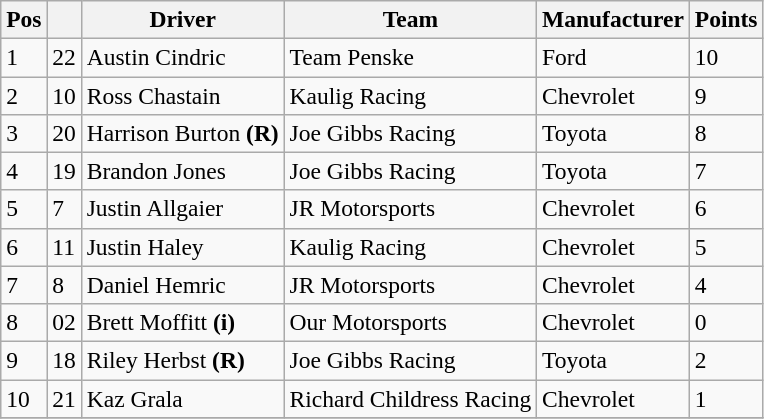<table class="wikitable" style="font-size:98%">
<tr>
<th>Pos</th>
<th></th>
<th>Driver</th>
<th>Team</th>
<th>Manufacturer</th>
<th>Points</th>
</tr>
<tr>
<td>1</td>
<td>22</td>
<td>Austin Cindric</td>
<td>Team Penske</td>
<td>Ford</td>
<td>10</td>
</tr>
<tr>
<td>2</td>
<td>10</td>
<td>Ross Chastain</td>
<td>Kaulig Racing</td>
<td>Chevrolet</td>
<td>9</td>
</tr>
<tr>
<td>3</td>
<td>20</td>
<td>Harrison Burton <strong>(R)</strong></td>
<td>Joe Gibbs Racing</td>
<td>Toyota</td>
<td>8</td>
</tr>
<tr>
<td>4</td>
<td>19</td>
<td>Brandon Jones</td>
<td>Joe Gibbs Racing</td>
<td>Toyota</td>
<td>7</td>
</tr>
<tr>
<td>5</td>
<td>7</td>
<td>Justin Allgaier</td>
<td>JR Motorsports</td>
<td>Chevrolet</td>
<td>6</td>
</tr>
<tr>
<td>6</td>
<td>11</td>
<td>Justin Haley</td>
<td>Kaulig Racing</td>
<td>Chevrolet</td>
<td>5</td>
</tr>
<tr>
<td>7</td>
<td>8</td>
<td>Daniel Hemric</td>
<td>JR Motorsports</td>
<td>Chevrolet</td>
<td>4</td>
</tr>
<tr>
<td>8</td>
<td>02</td>
<td>Brett Moffitt <strong>(i)</strong></td>
<td>Our Motorsports</td>
<td>Chevrolet</td>
<td>0</td>
</tr>
<tr>
<td>9</td>
<td>18</td>
<td>Riley Herbst <strong>(R)</strong></td>
<td>Joe Gibbs Racing</td>
<td>Toyota</td>
<td>2</td>
</tr>
<tr>
<td>10</td>
<td>21</td>
<td>Kaz Grala</td>
<td>Richard Childress Racing</td>
<td>Chevrolet</td>
<td>1</td>
</tr>
<tr>
</tr>
</table>
